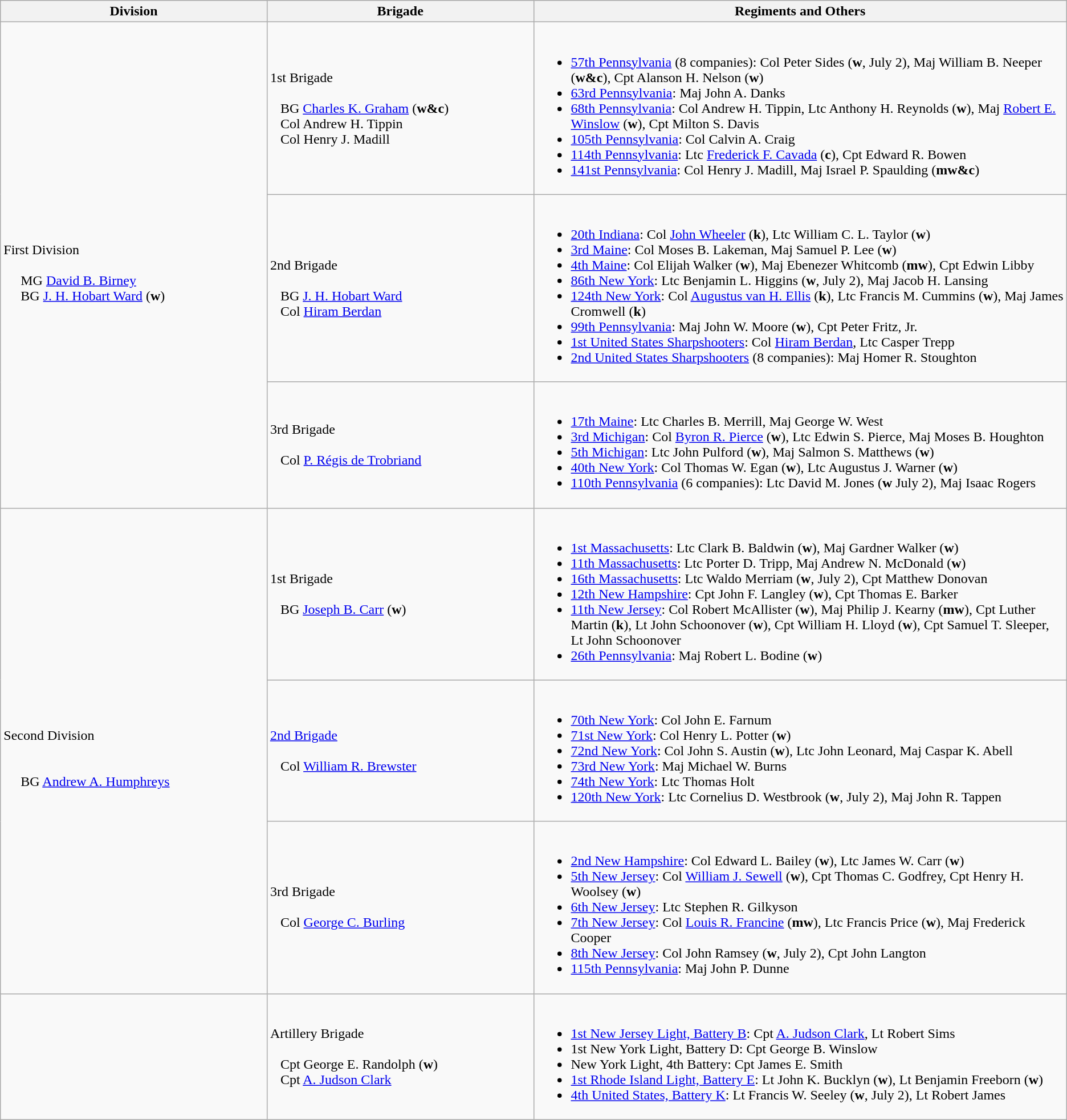<table class="wikitable">
<tr>
<th style="width:25%;">Division</th>
<th style="width:25%;">Brigade</th>
<th>Regiments and Others</th>
</tr>
<tr>
<td rowspan=3><br>First Division
<br>
<br>    
MG <a href='#'>David B. Birney</a>
<br>    
BG <a href='#'>J. H. Hobart Ward</a> (<strong>w</strong>)</td>
<td>1st Brigade<br><br>  
BG <a href='#'>Charles K. Graham</a> (<strong>w&c</strong>)
<br>  
Col Andrew H. Tippin 
<br>  
Col Henry J. Madill</td>
<td><br><ul><li><a href='#'>57th Pennsylvania</a> (8 companies): Col Peter Sides (<strong>w</strong>, July 2), Maj William B. Neeper (<strong>w&c</strong>), Cpt Alanson H. Nelson (<strong>w</strong>)</li><li><a href='#'>63rd Pennsylvania</a>: Maj John A. Danks</li><li><a href='#'>68th Pennsylvania</a>: Col Andrew H. Tippin, Ltc Anthony H. Reynolds (<strong>w</strong>), Maj <a href='#'>Robert E. Winslow</a> (<strong>w</strong>), Cpt Milton S. Davis</li><li><a href='#'>105th Pennsylvania</a>: Col Calvin A. Craig</li><li><a href='#'>114th Pennsylvania</a>: Ltc <a href='#'>Frederick F. Cavada</a> (<strong>c</strong>), Cpt Edward R. Bowen </li><li><a href='#'>141st Pennsylvania</a>: Col Henry J. Madill, Maj Israel P. Spaulding  (<strong>mw&c</strong>)</li></ul></td>
</tr>
<tr>
<td>2nd Brigade<br><br>  
BG <a href='#'>J. H. Hobart Ward</a>
<br>  
Col <a href='#'>Hiram Berdan</a></td>
<td><br><ul><li><a href='#'>20th Indiana</a>: Col <a href='#'>John Wheeler</a> (<strong>k</strong>), Ltc William C. L. Taylor (<strong>w</strong>)</li><li><a href='#'>3rd Maine</a>: Col Moses B. Lakeman, Maj Samuel P. Lee (<strong>w</strong>)</li><li><a href='#'>4th Maine</a>: Col Elijah Walker (<strong>w</strong>), Maj Ebenezer Whitcomb (<strong>mw</strong>), Cpt Edwin Libby</li><li><a href='#'>86th New York</a>: Ltc Benjamin L. Higgins (<strong>w</strong>, July 2), Maj Jacob H. Lansing</li><li><a href='#'>124th New York</a>: Col <a href='#'>Augustus van H. Ellis</a> (<strong>k</strong>), Ltc Francis M. Cummins (<strong>w</strong>), Maj James Cromwell (<strong>k</strong>)</li><li><a href='#'>99th Pennsylvania</a>: Maj John W. Moore (<strong>w</strong>), Cpt Peter Fritz, Jr.</li><li><a href='#'>1st United States Sharpshooters</a>: Col <a href='#'>Hiram Berdan</a>, Ltc Casper Trepp</li><li><a href='#'>2nd United States Sharpshooters</a> (8 companies): Maj Homer R. Stoughton</li></ul></td>
</tr>
<tr>
<td>3rd Brigade<br><br>  
Col <a href='#'>P. Régis de Trobriand</a></td>
<td><br><ul><li><a href='#'>17th Maine</a>: Ltc Charles B. Merrill, Maj George W. West</li><li><a href='#'>3rd Michigan</a>: Col <a href='#'>Byron R. Pierce</a> (<strong>w</strong>), Ltc Edwin S. Pierce, Maj Moses B. Houghton</li><li><a href='#'>5th Michigan</a>: Ltc John Pulford (<strong>w</strong>), Maj Salmon S. Matthews (<strong>w</strong>)</li><li><a href='#'>40th New York</a>: Col Thomas W. Egan (<strong>w</strong>), Ltc Augustus J. Warner (<strong>w</strong>)</li><li><a href='#'>110th Pennsylvania</a> (6 companies): Ltc David M. Jones (<strong>w</strong> July 2), Maj Isaac Rogers</li></ul></td>
</tr>
<tr>
<td rowspan=3><br>Second Division
<br><br><br>    
BG <a href='#'>Andrew A. Humphreys</a></td>
<td>1st Brigade <br><br>  
BG <a href='#'>Joseph B. Carr</a> (<strong>w</strong>)</td>
<td><br><ul><li><a href='#'>1st Massachusetts</a>: Ltc Clark B. Baldwin (<strong>w</strong>), Maj Gardner Walker (<strong>w</strong>)</li><li><a href='#'>11th Massachusetts</a>: Ltc Porter D. Tripp, Maj Andrew N. McDonald (<strong>w</strong>)</li><li><a href='#'>16th Massachusetts</a>: Ltc Waldo Merriam (<strong>w</strong>, July 2), Cpt Matthew Donovan</li><li><a href='#'>12th New Hampshire</a>: Cpt John F. Langley (<strong>w</strong>), Cpt Thomas E. Barker</li><li><a href='#'>11th New Jersey</a>: Col Robert McAllister (<strong>w</strong>), Maj Philip J. Kearny (<strong>mw</strong>), Cpt Luther Martin (<strong>k</strong>), Lt John Schoonover (<strong>w</strong>), Cpt William H. Lloyd (<strong>w</strong>), Cpt Samuel T. Sleeper, Lt John Schoonover</li><li><a href='#'>26th Pennsylvania</a>: Maj Robert L. Bodine (<strong>w</strong>)</li></ul></td>
</tr>
<tr>
<td><a href='#'>2nd Brigade</a><br><br>  
Col <a href='#'>William R. Brewster</a></td>
<td><br><ul><li><a href='#'>70th New York</a>: Col John E. Farnum</li><li><a href='#'>71st New York</a>: Col Henry L. Potter (<strong>w</strong>)</li><li><a href='#'>72nd New York</a>: Col John S. Austin (<strong>w</strong>), Ltc John Leonard, Maj Caspar K. Abell</li><li><a href='#'>73rd New York</a>: Maj Michael W. Burns</li><li><a href='#'>74th New York</a>: Ltc Thomas Holt</li><li><a href='#'>120th New York</a>: Ltc Cornelius D. Westbrook (<strong>w</strong>, July 2), Maj John R. Tappen</li></ul></td>
</tr>
<tr>
<td>3rd Brigade<br><br>  
Col <a href='#'>George C. Burling</a></td>
<td><br><ul><li><a href='#'>2nd New Hampshire</a>: Col Edward L. Bailey (<strong>w</strong>), Ltc James W. Carr (<strong>w</strong>)</li><li><a href='#'>5th New Jersey</a>: Col <a href='#'>William J. Sewell</a> (<strong>w</strong>), Cpt Thomas C. Godfrey, Cpt Henry H. Woolsey (<strong>w</strong>)</li><li><a href='#'>6th New Jersey</a>: Ltc Stephen R. Gilkyson</li><li><a href='#'>7th New Jersey</a>: Col <a href='#'>Louis R. Francine</a> (<strong>mw</strong>), Ltc Francis Price (<strong>w</strong>), Maj Frederick Cooper</li><li><a href='#'>8th New Jersey</a>: Col John Ramsey (<strong>w</strong>, July 2), Cpt John Langton</li><li><a href='#'>115th Pennsylvania</a>: Maj John P. Dunne</li></ul></td>
</tr>
<tr>
<td></td>
<td>Artillery Brigade<br><br>  
Cpt George E. Randolph (<strong>w</strong>)
<br>  
Cpt <a href='#'>A. Judson Clark</a></td>
<td><br><ul><li><a href='#'>1st New Jersey Light, Battery B</a>: Cpt <a href='#'>A. Judson Clark</a>, Lt Robert Sims</li><li>1st New York Light, Battery D: Cpt George B. Winslow</li><li>New York Light, 4th Battery: Cpt James E. Smith</li><li><a href='#'>1st Rhode Island Light, Battery E</a>: Lt John K. Bucklyn (<strong>w</strong>), Lt Benjamin Freeborn (<strong>w</strong>)</li><li><a href='#'>4th United States, Battery K</a>: Lt Francis W. Seeley (<strong>w</strong>, July 2), Lt Robert James</li></ul></td>
</tr>
</table>
